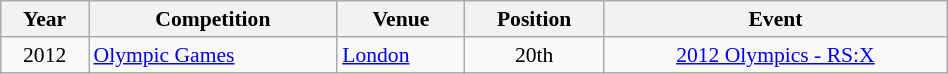<table class="wikitable" width=50% style="font-size:90%; text-align:center;">
<tr>
<th>Year</th>
<th>Competition</th>
<th>Venue</th>
<th>Position</th>
<th>Event</th>
</tr>
<tr>
<td rowspan=1>2012</td>
<td rowspan=1 align=left><a href='#'>Olympic Games</a></td>
<td rowspan=1 align=left> <a href='#'>London</a></td>
<td>20th</td>
<td><a href='#'>2012 Olympics - RS:X</a></td>
</tr>
</table>
